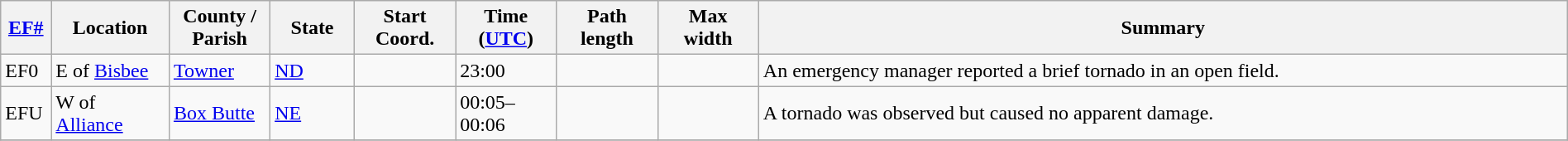<table class="wikitable sortable" style="width:100%;">
<tr>
<th scope="col"  style="width:3%; text-align:center;"><a href='#'>EF#</a></th>
<th scope="col"  style="width:7%; text-align:center;" class="unsortable">Location</th>
<th scope="col"  style="width:6%; text-align:center;" class="unsortable">County / Parish</th>
<th scope="col"  style="width:5%; text-align:center;">State</th>
<th scope="col"  style="width:6%; text-align:center;">Start Coord.</th>
<th scope="col"  style="width:6%; text-align:center;">Time (<a href='#'>UTC</a>)</th>
<th scope="col"  style="width:6%; text-align:center;">Path length</th>
<th scope="col"  style="width:6%; text-align:center;">Max width</th>
<th scope="col" class="unsortable" style="width:48%; text-align:center;">Summary</th>
</tr>
<tr>
<td bgcolor=>EF0</td>
<td>E of <a href='#'>Bisbee</a></td>
<td><a href='#'>Towner</a></td>
<td><a href='#'>ND</a></td>
<td></td>
<td>23:00</td>
<td></td>
<td></td>
<td>An emergency manager reported a brief tornado in an open field.</td>
</tr>
<tr>
<td bgcolor=>EFU</td>
<td>W of <a href='#'>Alliance</a></td>
<td><a href='#'>Box Butte</a></td>
<td><a href='#'>NE</a></td>
<td></td>
<td>00:05–00:06</td>
<td></td>
<td></td>
<td>A tornado was observed but caused no apparent damage.</td>
</tr>
<tr>
</tr>
</table>
